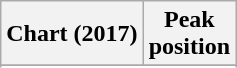<table class="wikitable sortable plainrowheaders" style="text-align:center">
<tr>
<th>Chart (2017)</th>
<th>Peak<br>position</th>
</tr>
<tr>
</tr>
<tr>
</tr>
</table>
